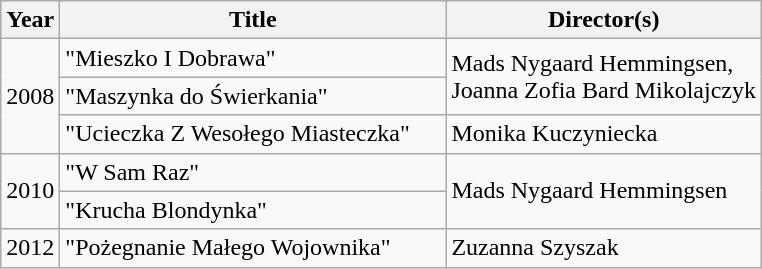<table class="wikitable">
<tr>
<th>Year</th>
<th style="width:250px;">Title</th>
<th>Director(s)</th>
</tr>
<tr>
<td rowspan="3">2008</td>
<td>"Mieszko I Dobrawa"</td>
<td rowspan="2">Mads Nygaard Hemmingsen,<br>Joanna Zofia Bard Mikolajczyk</td>
</tr>
<tr>
<td>"Maszynka do Świerkania"</td>
</tr>
<tr>
<td>"Ucieczka Z Wesołego Miasteczka"</td>
<td>Monika Kuczyniecka</td>
</tr>
<tr>
<td rowspan="2">2010</td>
<td>"W Sam Raz"</td>
<td rowspan="2">Mads Nygaard Hemmingsen</td>
</tr>
<tr>
<td>"Krucha Blondynka"</td>
</tr>
<tr>
<td rowspan="1">2012</td>
<td>"Pożegnanie Małego Wojownika"</td>
<td rowspan="2">Zuzanna Szyszak</td>
</tr>
</table>
